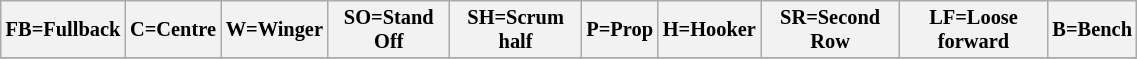<table class="wikitable" style="font-size:85%;" width="60%">
<tr>
<th>FB=Fullback</th>
<th>C=Centre</th>
<th>W=Winger</th>
<th>SO=Stand Off</th>
<th>SH=Scrum half</th>
<th>P=Prop</th>
<th>H=Hooker</th>
<th>SR=Second Row</th>
<th>LF=Loose forward</th>
<th>B=Bench</th>
</tr>
<tr>
</tr>
</table>
